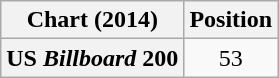<table class="wikitable plainrowheaders" style="text-align:center">
<tr>
<th scope="col">Chart (2014)</th>
<th scope="col">Position</th>
</tr>
<tr>
<th scope="row">US <em>Billboard</em> 200</th>
<td>53</td>
</tr>
</table>
